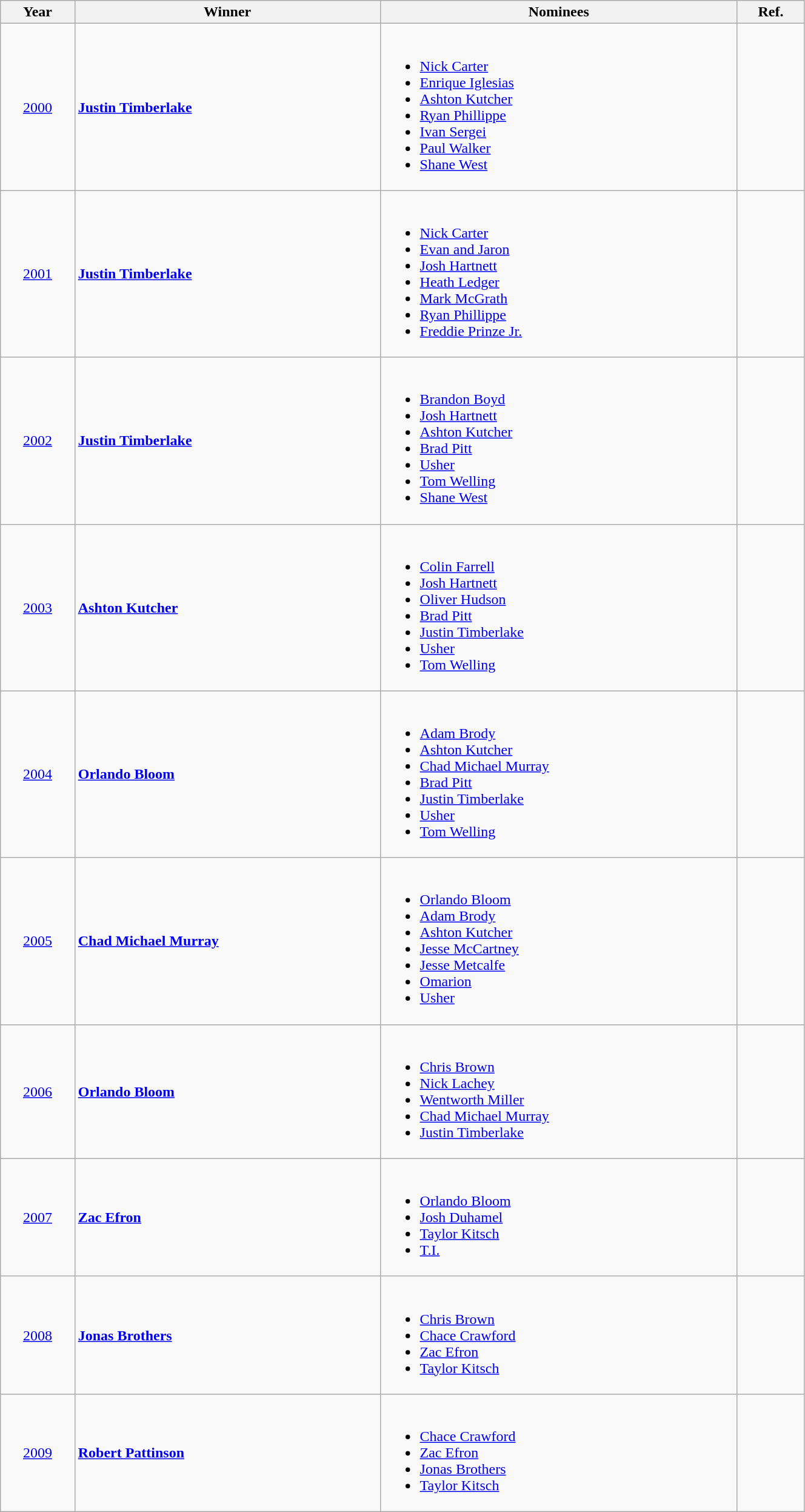<table class="wikitable" width=70%>
<tr>
<th>Year</th>
<th>Winner</th>
<th>Nominees</th>
<th>Ref.</th>
</tr>
<tr>
<td align="center"><a href='#'>2000</a></td>
<td><strong><a href='#'>Justin Timberlake</a></strong></td>
<td><br><ul><li><a href='#'>Nick Carter</a></li><li><a href='#'>Enrique Iglesias</a></li><li><a href='#'>Ashton Kutcher</a></li><li><a href='#'>Ryan Phillippe</a></li><li><a href='#'>Ivan Sergei</a></li><li><a href='#'>Paul Walker</a></li><li><a href='#'>Shane West</a></li></ul></td>
<td align="center"></td>
</tr>
<tr>
<td align="center"><a href='#'>2001</a></td>
<td><strong><a href='#'>Justin Timberlake</a></strong></td>
<td><br><ul><li><a href='#'>Nick Carter</a></li><li><a href='#'>Evan and Jaron</a></li><li><a href='#'>Josh Hartnett</a></li><li><a href='#'>Heath Ledger</a></li><li><a href='#'>Mark McGrath</a></li><li><a href='#'>Ryan Phillippe</a></li><li><a href='#'>Freddie Prinze Jr.</a></li></ul></td>
<td align="center"></td>
</tr>
<tr>
<td align="center"><a href='#'>2002</a></td>
<td><strong><a href='#'>Justin Timberlake</a></strong></td>
<td><br><ul><li><a href='#'>Brandon Boyd</a></li><li><a href='#'>Josh Hartnett</a></li><li><a href='#'>Ashton Kutcher</a></li><li><a href='#'>Brad Pitt</a></li><li><a href='#'>Usher</a></li><li><a href='#'>Tom Welling</a></li><li><a href='#'>Shane West</a></li></ul></td>
<td align="center"></td>
</tr>
<tr>
<td align="center"><a href='#'>2003</a></td>
<td><strong><a href='#'>Ashton Kutcher</a></strong></td>
<td><br><ul><li><a href='#'>Colin Farrell</a></li><li><a href='#'>Josh Hartnett</a></li><li><a href='#'>Oliver Hudson</a></li><li><a href='#'>Brad Pitt</a></li><li><a href='#'>Justin Timberlake</a></li><li><a href='#'>Usher</a></li><li><a href='#'>Tom Welling</a></li></ul></td>
<td align="center"></td>
</tr>
<tr>
<td align="center"><a href='#'>2004</a></td>
<td><strong><a href='#'>Orlando Bloom</a></strong></td>
<td><br><ul><li><a href='#'>Adam Brody</a></li><li><a href='#'>Ashton Kutcher</a></li><li><a href='#'>Chad Michael Murray</a></li><li><a href='#'>Brad Pitt</a></li><li><a href='#'>Justin Timberlake</a></li><li><a href='#'>Usher</a></li><li><a href='#'>Tom Welling</a></li></ul></td>
<td align="center"></td>
</tr>
<tr>
<td align="center"><a href='#'>2005</a></td>
<td><strong><a href='#'>Chad Michael Murray</a></strong></td>
<td><br><ul><li><a href='#'>Orlando Bloom</a></li><li><a href='#'>Adam Brody</a></li><li><a href='#'>Ashton Kutcher</a></li><li><a href='#'>Jesse McCartney</a></li><li><a href='#'>Jesse Metcalfe</a></li><li><a href='#'>Omarion</a></li><li><a href='#'>Usher</a></li></ul></td>
<td align="center"></td>
</tr>
<tr>
<td align="center"><a href='#'>2006</a></td>
<td><strong><a href='#'>Orlando Bloom</a></strong></td>
<td><br><ul><li><a href='#'>Chris Brown</a></li><li><a href='#'>Nick Lachey</a></li><li><a href='#'>Wentworth Miller</a></li><li><a href='#'>Chad Michael Murray</a></li><li><a href='#'>Justin Timberlake</a></li></ul></td>
<td align="center"></td>
</tr>
<tr>
<td align="center"><a href='#'>2007</a></td>
<td><strong><a href='#'>Zac Efron</a></strong></td>
<td><br><ul><li><a href='#'>Orlando Bloom</a></li><li><a href='#'>Josh Duhamel</a></li><li><a href='#'>Taylor Kitsch</a></li><li><a href='#'>T.I.</a></li></ul></td>
<td align="center"></td>
</tr>
<tr>
<td align="center"><a href='#'>2008</a></td>
<td><strong><a href='#'>Jonas Brothers</a></strong></td>
<td><br><ul><li><a href='#'>Chris Brown</a></li><li><a href='#'>Chace Crawford</a></li><li><a href='#'>Zac Efron</a></li><li><a href='#'>Taylor Kitsch</a></li></ul></td>
<td align="center"></td>
</tr>
<tr>
<td align="center"><a href='#'>2009</a></td>
<td><strong><a href='#'>Robert Pattinson</a></strong></td>
<td><br><ul><li><a href='#'>Chace Crawford</a></li><li><a href='#'>Zac Efron</a></li><li><a href='#'>Jonas Brothers</a></li><li><a href='#'>Taylor Kitsch</a></li></ul></td>
<td align="center"></td>
</tr>
</table>
